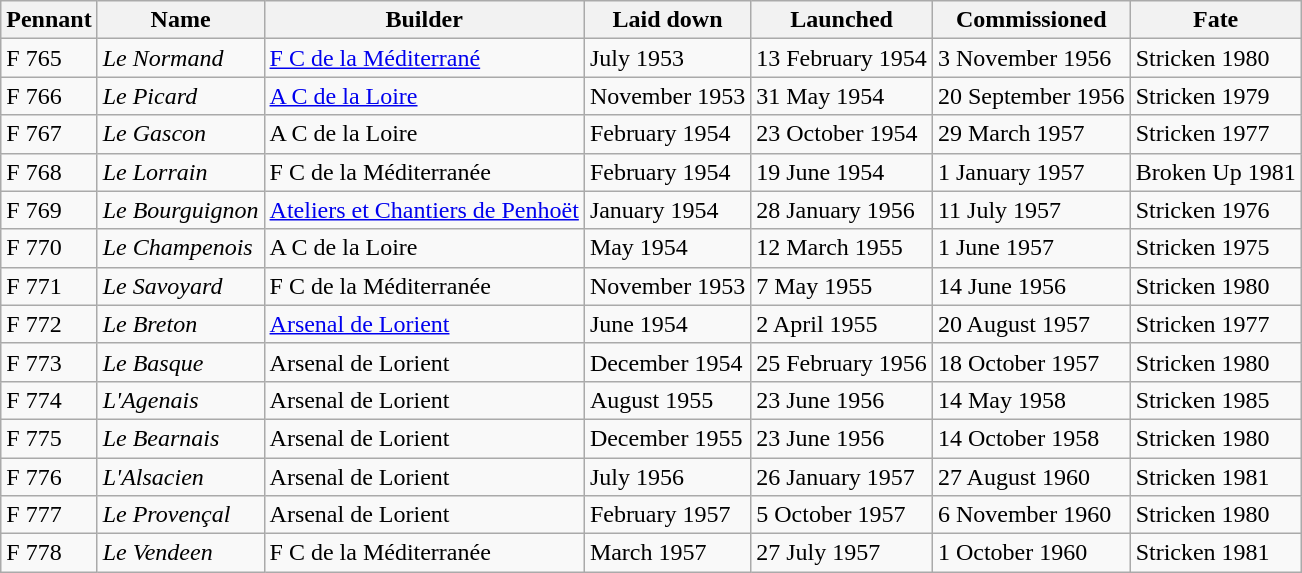<table class="wikitable">
<tr>
<th>Pennant</th>
<th>Name</th>
<th>Builder</th>
<th>Laid down</th>
<th>Launched</th>
<th>Commissioned</th>
<th>Fate</th>
</tr>
<tr>
<td>F 765</td>
<td><em>Le Normand</em></td>
<td><a href='#'>F C de la  Méditerrané</a></td>
<td>July 1953</td>
<td>13 February 1954</td>
<td>3 November 1956</td>
<td>Stricken 1980</td>
</tr>
<tr>
<td>F 766</td>
<td><em>Le Picard</em></td>
<td><a href='#'>A C de la Loire</a></td>
<td>November 1953</td>
<td>31 May 1954</td>
<td>20 September 1956</td>
<td>Stricken 1979</td>
</tr>
<tr>
<td>F 767</td>
<td><em>Le Gascon</em></td>
<td>A C de la Loire</td>
<td>February 1954</td>
<td>23 October 1954</td>
<td>29 March 1957</td>
<td>Stricken 1977</td>
</tr>
<tr>
<td>F 768</td>
<td><em>Le Lorrain</em></td>
<td>F C de la Méditerranée</td>
<td>February 1954</td>
<td>19 June 1954</td>
<td>1 January 1957</td>
<td>Broken Up 1981</td>
</tr>
<tr>
<td>F 769</td>
<td><em>Le Bourguignon</em></td>
<td><a href='#'>Ateliers et Chantiers de Penhoët</a></td>
<td>January 1954</td>
<td>28 January 1956</td>
<td>11 July 1957</td>
<td>Stricken 1976</td>
</tr>
<tr>
<td>F 770</td>
<td><em>Le Champenois</em></td>
<td>A C de la Loire</td>
<td>May 1954</td>
<td>12 March 1955</td>
<td>1 June 1957</td>
<td>Stricken 1975</td>
</tr>
<tr>
<td>F 771</td>
<td><em>Le Savoyard</em></td>
<td>F C de la Méditerranée</td>
<td>November 1953</td>
<td>7 May 1955</td>
<td>14 June 1956</td>
<td>Stricken 1980</td>
</tr>
<tr>
<td>F 772</td>
<td><em>Le Breton</em></td>
<td><a href='#'>Arsenal de Lorient</a></td>
<td>June 1954</td>
<td>2 April 1955</td>
<td>20 August 1957</td>
<td>Stricken 1977</td>
</tr>
<tr>
<td>F 773</td>
<td><em>Le Basque</em></td>
<td>Arsenal de Lorient</td>
<td>December 1954</td>
<td>25 February 1956</td>
<td>18 October 1957</td>
<td>Stricken 1980</td>
</tr>
<tr>
<td>F 774</td>
<td><em>L'Agenais</em></td>
<td>Arsenal de Lorient</td>
<td>August 1955</td>
<td>23 June 1956</td>
<td>14 May 1958</td>
<td>Stricken 1985</td>
</tr>
<tr>
<td>F 775</td>
<td><em>Le Bearnais</em></td>
<td>Arsenal de Lorient</td>
<td>December 1955</td>
<td>23 June 1956</td>
<td>14 October 1958</td>
<td>Stricken 1980</td>
</tr>
<tr>
<td>F 776</td>
<td><em>L'Alsacien</em></td>
<td>Arsenal de Lorient</td>
<td>July 1956</td>
<td>26 January 1957</td>
<td>27 August 1960</td>
<td>Stricken 1981</td>
</tr>
<tr>
<td>F 777</td>
<td><em>Le Provençal</em></td>
<td>Arsenal de Lorient</td>
<td>February 1957</td>
<td>5 October 1957</td>
<td>6 November 1960</td>
<td>Stricken 1980</td>
</tr>
<tr>
<td>F 778</td>
<td><em>Le Vendeen</em></td>
<td>F C de la Méditerranée</td>
<td>March 1957</td>
<td>27 July 1957</td>
<td>1 October 1960</td>
<td>Stricken 1981</td>
</tr>
</table>
